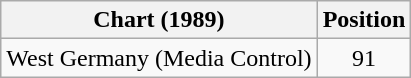<table class="wikitable">
<tr>
<th>Chart (1989)</th>
<th>Position</th>
</tr>
<tr>
<td>West Germany (Media Control)</td>
<td align="center">91</td>
</tr>
</table>
